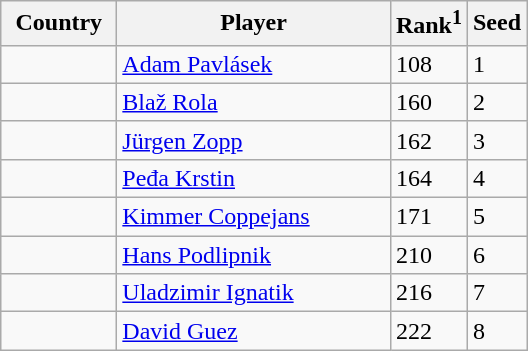<table class="sortable wikitable">
<tr>
<th width="70">Country</th>
<th width="175">Player</th>
<th>Rank<sup>1</sup></th>
<th>Seed</th>
</tr>
<tr>
<td></td>
<td><a href='#'>Adam Pavlásek</a></td>
<td>108</td>
<td>1</td>
</tr>
<tr>
<td></td>
<td><a href='#'>Blaž Rola</a></td>
<td>160</td>
<td>2</td>
</tr>
<tr>
<td></td>
<td><a href='#'>Jürgen Zopp</a></td>
<td>162</td>
<td>3</td>
</tr>
<tr>
<td></td>
<td><a href='#'>Peđa Krstin</a></td>
<td>164</td>
<td>4</td>
</tr>
<tr>
<td></td>
<td><a href='#'>Kimmer Coppejans</a></td>
<td>171</td>
<td>5</td>
</tr>
<tr>
<td></td>
<td><a href='#'>Hans Podlipnik</a></td>
<td>210</td>
<td>6</td>
</tr>
<tr>
<td></td>
<td><a href='#'>Uladzimir Ignatik</a></td>
<td>216</td>
<td>7</td>
</tr>
<tr>
<td></td>
<td><a href='#'>David Guez</a></td>
<td>222</td>
<td>8</td>
</tr>
</table>
